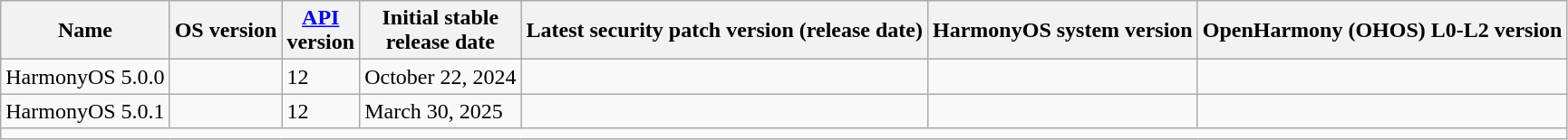<table class="wikitable">
<tr>
<th>Name</th>
<th>OS version</th>
<th><a href='#'>API</a><br>version</th>
<th>Initial stable<br>release date</th>
<th>Latest security patch version (release date)</th>
<th>HarmonyOS system version</th>
<th>OpenHarmony (OHOS) L0-L2 version</th>
</tr>
<tr>
<td>HarmonyOS 5.0.0</td>
<td></td>
<td>12</td>
<td>October 22, 2024</td>
<td></td>
<td></td>
<td></td>
</tr>
<tr>
<td>HarmonyOS 5.0.1</td>
<td></td>
<td>12</td>
<td>March 30, 2025</td>
<td></td>
<td></td>
<td></td>
</tr>
<tr>
<td colspan="7"></td>
</tr>
</table>
